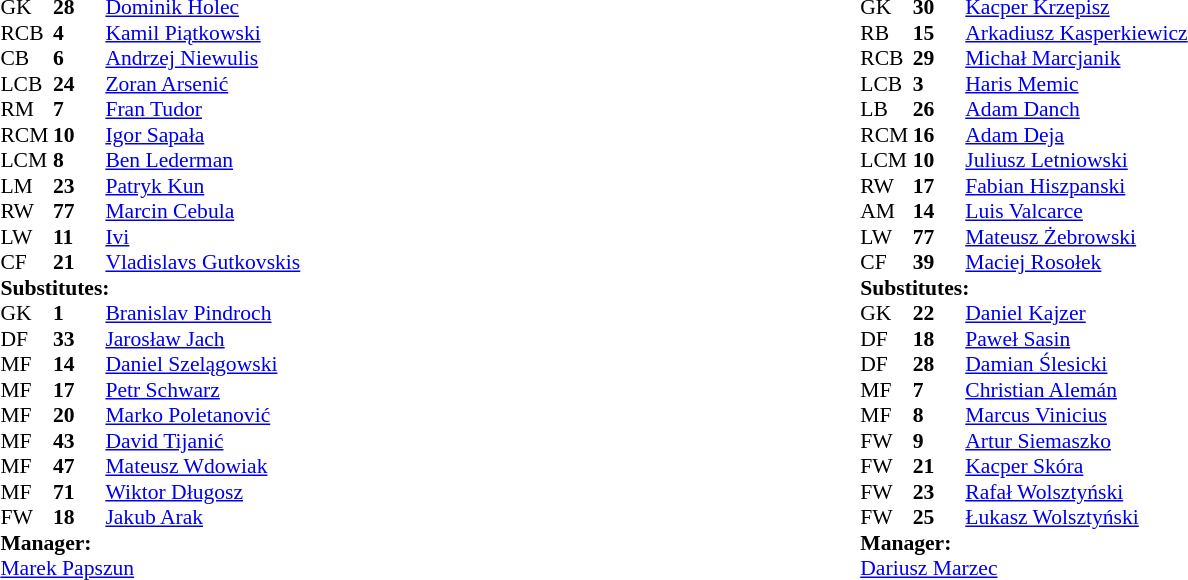<table width="92%">
<tr>
<td valign="top" width="50%"><br><table style="font-size: 90%" cellspacing="0" cellpadding="0" align=center>
<tr>
<td colspan="4"></td>
</tr>
<tr>
<th width=35></th>
<th width=35></th>
</tr>
<tr>
<td>GK</td>
<td><strong>28</strong></td>
<td> <a href='#'>Dominik Holec</a></td>
</tr>
<tr>
<td>RCB</td>
<td><strong>4</strong></td>
<td> <a href='#'>Kamil Piątkowski</a></td>
</tr>
<tr>
<td>CB</td>
<td><strong>6</strong></td>
<td> <a href='#'>Andrzej Niewulis</a></td>
</tr>
<tr>
<td>LCB</td>
<td><strong>24</strong></td>
<td> <a href='#'>Zoran Arsenić</a></td>
<td></td>
<td></td>
</tr>
<tr>
<td>RM</td>
<td><strong>7</strong></td>
<td> <a href='#'>Fran Tudor</a></td>
</tr>
<tr>
<td>RCM</td>
<td><strong>10</strong></td>
<td> <a href='#'>Igor Sapała</a></td>
<td></td>
<td></td>
</tr>
<tr>
<td>LCM</td>
<td><strong>8</strong></td>
<td> <a href='#'>Ben Lederman</a></td>
<td></td>
<td></td>
</tr>
<tr>
<td>LM</td>
<td><strong>23</strong></td>
<td> <a href='#'>Patryk Kun</a></td>
</tr>
<tr>
<td>RW</td>
<td><strong>77</strong></td>
<td> <a href='#'>Marcin Cebula</a></td>
<td></td>
<td></td>
</tr>
<tr>
<td>LW</td>
<td><strong>11</strong></td>
<td> <a href='#'>Ivi</a></td>
</tr>
<tr>
<td>CF</td>
<td><strong>21</strong></td>
<td> <a href='#'>Vladislavs Gutkovskis</a></td>
<td></td>
<td></td>
</tr>
<tr>
<td colspan=3><strong>Substitutes:</strong></td>
</tr>
<tr>
<td>GK</td>
<td><strong>1</strong></td>
<td> <a href='#'>Branislav Pindroch</a></td>
</tr>
<tr>
<td>DF</td>
<td><strong>33</strong></td>
<td> <a href='#'>Jarosław Jach</a></td>
</tr>
<tr>
<td>MF</td>
<td><strong>14</strong></td>
<td> <a href='#'>Daniel Szelągowski</a></td>
<td></td>
<td></td>
</tr>
<tr>
<td>MF</td>
<td><strong>17</strong></td>
<td> <a href='#'>Petr Schwarz</a></td>
<td></td>
<td></td>
</tr>
<tr>
<td>MF</td>
<td><strong>20</strong></td>
<td> <a href='#'>Marko Poletanović</a></td>
<td></td>
<td></td>
</tr>
<tr>
<td>MF</td>
<td><strong>43</strong></td>
<td> <a href='#'>David Tijanić</a></td>
<td></td>
<td></td>
</tr>
<tr>
<td>MF</td>
<td><strong>47</strong></td>
<td> <a href='#'>Mateusz Wdowiak</a></td>
</tr>
<tr>
<td>MF</td>
<td><strong>71</strong></td>
<td> <a href='#'>Wiktor Długosz</a></td>
</tr>
<tr>
<td>FW</td>
<td><strong>18</strong></td>
<td> <a href='#'>Jakub Arak</a></td>
<td></td>
<td></td>
</tr>
<tr>
<td colspan=3><strong>Manager:</strong></td>
</tr>
<tr>
<td colspan=4> <a href='#'>Marek Papszun</a></td>
</tr>
</table>
</td>
<td valign="top"></td>
<td valign="top" width="50%"><br><table style="font-size: 90%" cellspacing="0" cellpadding="0" align=center>
<tr>
<td colspan="4"></td>
</tr>
<tr>
<th width=35></th>
<th width=35></th>
</tr>
<tr>
<td>GK</td>
<td><strong>30</strong></td>
<td> <a href='#'>Kacper Krzepisz</a></td>
</tr>
<tr>
<td>RB</td>
<td><strong>15</strong></td>
<td> <a href='#'>Arkadiusz Kasperkiewicz</a></td>
<td></td>
</tr>
<tr>
<td>RCB</td>
<td><strong>29</strong></td>
<td> <a href='#'>Michał Marcjanik</a></td>
</tr>
<tr>
<td>LCB</td>
<td><strong>3</strong></td>
<td> <a href='#'>Haris Memic</a></td>
</tr>
<tr>
<td>LB</td>
<td><strong>26</strong></td>
<td> <a href='#'>Adam Danch</a></td>
</tr>
<tr>
<td>RCM</td>
<td><strong>16</strong></td>
<td> <a href='#'>Adam Deja</a></td>
</tr>
<tr>
<td>LCM</td>
<td><strong>10</strong></td>
<td> <a href='#'>Juliusz Letniowski</a></td>
<td></td>
<td></td>
</tr>
<tr>
<td>RW</td>
<td><strong>17</strong></td>
<td> <a href='#'>Fabian Hiszpanski</a></td>
<td></td>
<td></td>
</tr>
<tr>
<td>AM</td>
<td><strong>14</strong></td>
<td> <a href='#'>Luis Valcarce</a></td>
<td></td>
<td></td>
</tr>
<tr>
<td>LW</td>
<td><strong>77</strong></td>
<td> <a href='#'>Mateusz Żebrowski</a></td>
<td></td>
<td></td>
</tr>
<tr>
<td>CF</td>
<td><strong>39</strong></td>
<td> <a href='#'>Maciej Rosołek</a></td>
</tr>
<tr>
<td colspan=3><strong>Substitutes:</strong></td>
</tr>
<tr>
<td>GK</td>
<td><strong>22</strong></td>
<td> <a href='#'>Daniel Kajzer</a></td>
</tr>
<tr>
<td>DF</td>
<td><strong>18</strong></td>
<td> <a href='#'>Paweł Sasin</a></td>
<td></td>
<td></td>
</tr>
<tr>
<td>DF</td>
<td><strong>28</strong></td>
<td> <a href='#'>Damian Ślesicki</a></td>
</tr>
<tr>
<td>MF</td>
<td><strong>7</strong></td>
<td> <a href='#'>Christian Alemán</a></td>
</tr>
<tr>
<td>MF</td>
<td><strong>8</strong></td>
<td> <a href='#'>Marcus Vinicius</a></td>
<td></td>
<td></td>
</tr>
<tr>
<td>FW</td>
<td><strong>9</strong></td>
<td> <a href='#'>Artur Siemaszko</a></td>
<td></td>
<td></td>
</tr>
<tr>
<td>FW</td>
<td><strong>21</strong></td>
<td> <a href='#'>Kacper Skóra</a></td>
<td></td>
<td></td>
</tr>
<tr>
<td>FW</td>
<td><strong>23</strong></td>
<td> <a href='#'>Rafał Wolsztyński</a></td>
</tr>
<tr>
<td>FW</td>
<td><strong>25</strong></td>
<td> <a href='#'>Łukasz Wolsztyński</a></td>
</tr>
<tr>
<td colspan=3><strong>Manager:</strong></td>
</tr>
<tr>
<td colspan=4> <a href='#'>Dariusz Marzec</a></td>
</tr>
</table>
</td>
</tr>
</table>
